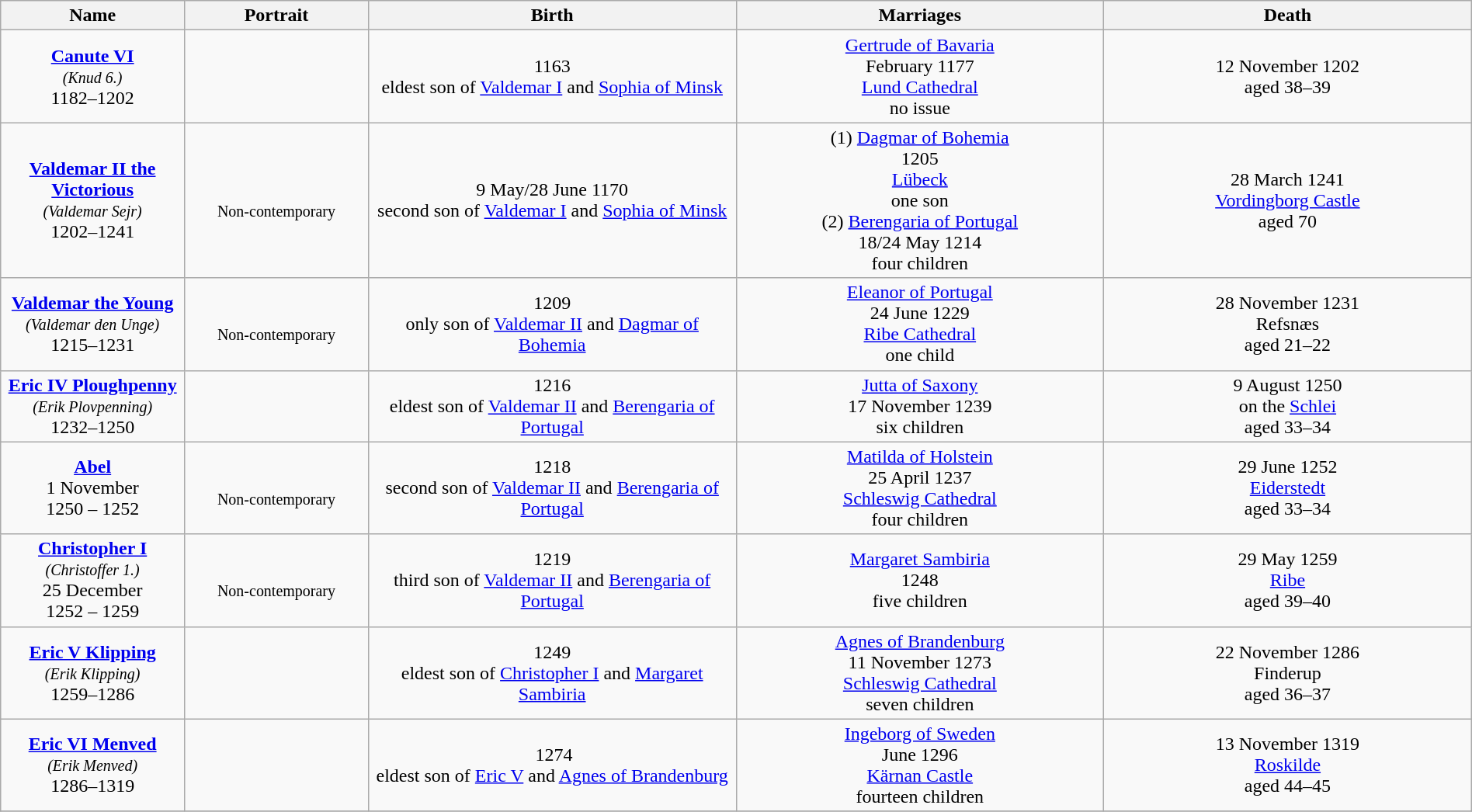<table style="text-align:center; width:100%" class="wikitable sticky-header">
<tr>
<th width=10%>Name</th>
<th width=10%>Portrait</th>
<th width=20%>Birth</th>
<th width=20%>Marriages</th>
<th width=20%>Death</th>
</tr>
<tr>
<td><strong><a href='#'>Canute VI</a></strong><br><small><em>(Knud 6.)</em></small><br>1182–1202</td>
<td></td>
<td> 1163<br>eldest son of <a href='#'>Valdemar I</a> and <a href='#'>Sophia of Minsk</a></td>
<td><a href='#'>Gertrude of Bavaria</a><br>February 1177<br><a href='#'>Lund Cathedral</a><br>no issue</td>
<td>12 November 1202<br>aged 38–39</td>
</tr>
<tr>
<td><strong><a href='#'>Valdemar II the Victorious</a></strong><br><small><em>(Valdemar Sejr)</em></small><br>1202–1241</td>
<td><br><small>Non-contemporary</small></td>
<td>9 May/28 June 1170<br>second son of <a href='#'>Valdemar I</a> and <a href='#'>Sophia of Minsk</a></td>
<td>(1) <a href='#'>Dagmar of Bohemia</a><br> 1205<br><a href='#'>Lübeck</a><br>one son<br>(2) <a href='#'>Berengaria of Portugal</a><br>18/24 May 1214<br>four children</td>
<td>28 March 1241<br><a href='#'>Vordingborg Castle</a><br>aged 70</td>
</tr>
<tr>
<td><strong><a href='#'>Valdemar the Young</a></strong><br><small><em>(Valdemar den Unge)</em></small><br>1215–1231</td>
<td><br><small>Non-contemporary</small></td>
<td> 1209<br>only son of <a href='#'>Valdemar II</a> and <a href='#'>Dagmar of Bohemia</a></td>
<td><a href='#'>Eleanor of Portugal</a><br>24 June 1229<br><a href='#'>Ribe Cathedral</a><br>one child</td>
<td>28 November 1231<br>Refsnæs<br>aged 21–22</td>
</tr>
<tr>
<td><strong><a href='#'>Eric IV Ploughpenny</a></strong><br><small><em>(Erik Plovpenning)</em></small><br>1232–1250</td>
<td></td>
<td> 1216<br>eldest son of <a href='#'>Valdemar II</a> and <a href='#'>Berengaria of Portugal</a></td>
<td><a href='#'>Jutta of Saxony</a><br>17 November 1239<br>six children</td>
<td>9 August 1250<br>on the <a href='#'>Schlei</a><br>aged 33–34</td>
</tr>
<tr>
<td><strong><a href='#'>Abel</a></strong><br>1 November<br>1250 – 1252</td>
<td><br><small>Non-contemporary</small></td>
<td> 1218<br>second son of <a href='#'>Valdemar II</a> and <a href='#'>Berengaria of Portugal</a></td>
<td><a href='#'>Matilda of Holstein</a><br>25 April 1237<br><a href='#'>Schleswig Cathedral</a><br>four children</td>
<td>29 June 1252<br><a href='#'>Eiderstedt</a><br>aged 33–34</td>
</tr>
<tr>
<td><strong><a href='#'>Christopher I</a></strong><br><small><em>(Christoffer 1.)</em></small><br>25 December<br>1252 – 1259</td>
<td><br><small>Non-contemporary</small></td>
<td> 1219<br>third son of <a href='#'>Valdemar II</a> and <a href='#'>Berengaria of Portugal</a></td>
<td><a href='#'>Margaret Sambiria</a><br> 1248<br>five children</td>
<td>29 May 1259<br><a href='#'>Ribe</a><br>aged 39–40</td>
</tr>
<tr>
<td><strong><a href='#'>Eric V Klipping</a></strong><br><small><em>(Erik Klipping)</em></small><br>1259–1286</td>
<td></td>
<td> 1249<br>eldest son of <a href='#'>Christopher I</a> and <a href='#'>Margaret Sambiria</a></td>
<td><a href='#'>Agnes of Brandenburg</a><br>11 November 1273<br><a href='#'>Schleswig Cathedral</a><br>seven children</td>
<td>22 November 1286<br>Finderup<br>aged 36–37</td>
</tr>
<tr>
<td><strong><a href='#'>Eric VI Menved</a></strong><br><small><em>(Erik Menved)</em></small><br>1286–1319</td>
<td></td>
<td> 1274<br>eldest son of <a href='#'>Eric V</a> and <a href='#'>Agnes of Brandenburg</a></td>
<td><a href='#'>Ingeborg of Sweden</a><br>June 1296<br><a href='#'>Kärnan Castle</a><br>fourteen children</td>
<td>13 November 1319<br><a href='#'>Roskilde</a><br>aged 44–45</td>
</tr>
<tr>
</tr>
</table>
